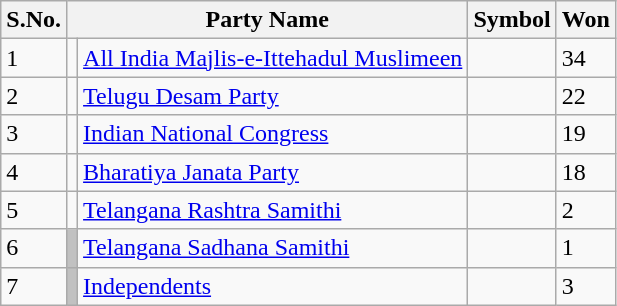<table class="wikitable sortable">
<tr>
<th>S.No.</th>
<th colspan=2>Party Name</th>
<th>Symbol</th>
<th>Won</th>
</tr>
<tr>
<td>1</td>
<td></td>
<td><a href='#'>All India Majlis-e-Ittehadul Muslimeen</a></td>
<td></td>
<td>34</td>
</tr>
<tr>
<td>2</td>
<td></td>
<td><a href='#'>Telugu Desam Party</a></td>
<td></td>
<td>22</td>
</tr>
<tr>
<td>3</td>
<td></td>
<td><a href='#'>Indian National Congress</a></td>
<td></td>
<td>19</td>
</tr>
<tr>
<td>4</td>
<td></td>
<td><a href='#'>Bharatiya Janata Party</a></td>
<td></td>
<td>18</td>
</tr>
<tr>
<td>5</td>
<td></td>
<td><a href='#'>Telangana Rashtra Samithi</a></td>
<td></td>
<td>2</td>
</tr>
<tr>
<td>6</td>
<td bgcolor=#C1C1C1></td>
<td><a href='#'>Telangana Sadhana Samithi</a></td>
<td></td>
<td>1</td>
</tr>
<tr>
<td>7</td>
<td bgcolor=#C1C1C1></td>
<td><a href='#'>Independents</a></td>
<td></td>
<td>3</td>
</tr>
</table>
